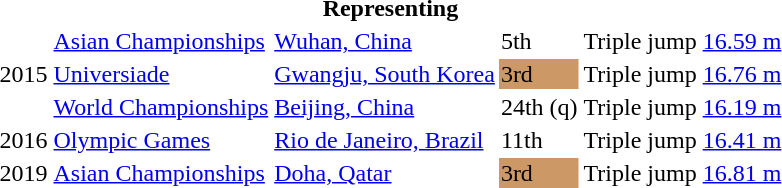<table>
<tr>
<th colspan="6">Representing </th>
</tr>
<tr>
<td rowspan=3>2015</td>
<td><a href='#'>Asian Championships</a></td>
<td><a href='#'>Wuhan, China</a></td>
<td>5th</td>
<td>Triple jump</td>
<td><a href='#'>16.59 m</a></td>
</tr>
<tr>
<td><a href='#'>Universiade</a></td>
<td><a href='#'>Gwangju, South Korea</a></td>
<td bgcolor=cc9966>3rd</td>
<td>Triple jump</td>
<td><a href='#'>16.76 m</a></td>
</tr>
<tr>
<td><a href='#'>World Championships</a></td>
<td><a href='#'>Beijing, China</a></td>
<td>24th (q)</td>
<td>Triple jump</td>
<td><a href='#'>16.19 m</a></td>
</tr>
<tr>
<td>2016</td>
<td><a href='#'>Olympic Games</a></td>
<td><a href='#'>Rio de Janeiro, Brazil</a></td>
<td>11th</td>
<td>Triple jump</td>
<td><a href='#'>16.41 m</a></td>
</tr>
<tr>
<td>2019</td>
<td><a href='#'>Asian Championships</a></td>
<td><a href='#'>Doha, Qatar</a></td>
<td bgcolor=cc9966>3rd</td>
<td>Triple jump</td>
<td><a href='#'>16.81 m</a></td>
</tr>
</table>
